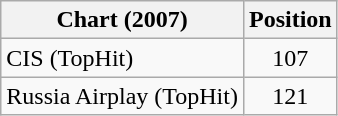<table class="wikitable sortable">
<tr>
<th>Chart (2007)</th>
<th>Position</th>
</tr>
<tr>
<td>CIS (TopHit)</td>
<td align="center">107</td>
</tr>
<tr>
<td>Russia Airplay (TopHit)</td>
<td align="center">121</td>
</tr>
</table>
